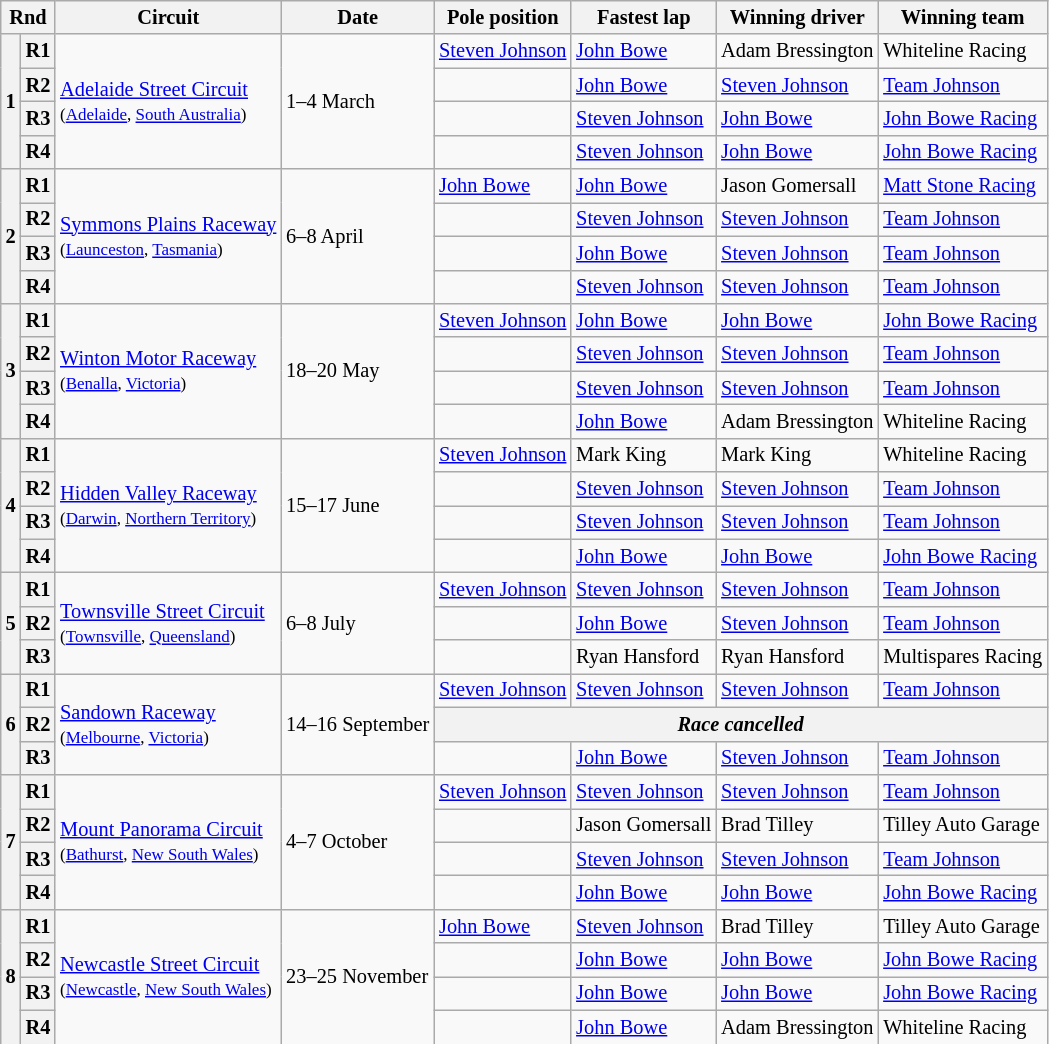<table class="wikitable" style="font-size: 85%;">
<tr>
<th colspan="2">Rnd</th>
<th>Circuit</th>
<th>Date</th>
<th>Pole position</th>
<th>Fastest lap</th>
<th>Winning driver</th>
<th>Winning team</th>
</tr>
<tr>
<th rowspan="4">1</th>
<th>R1</th>
<td rowspan="4"> <a href='#'>Adelaide Street Circuit</a><br><small>(<a href='#'>Adelaide</a>, <a href='#'>South Australia</a>)</small></td>
<td rowspan="4">1–4 March</td>
<td> <a href='#'>Steven Johnson</a></td>
<td> <a href='#'>John Bowe</a></td>
<td> Adam Bressington</td>
<td>Whiteline Racing</td>
</tr>
<tr>
<th>R2</th>
<td></td>
<td> <a href='#'>John Bowe</a></td>
<td> <a href='#'>Steven Johnson</a></td>
<td><a href='#'>Team Johnson</a></td>
</tr>
<tr>
<th>R3</th>
<td></td>
<td> <a href='#'>Steven Johnson</a></td>
<td> <a href='#'>John Bowe</a></td>
<td><a href='#'>John Bowe Racing</a></td>
</tr>
<tr>
<th>R4</th>
<td></td>
<td> <a href='#'>Steven Johnson</a></td>
<td> <a href='#'>John Bowe</a></td>
<td><a href='#'>John Bowe Racing</a></td>
</tr>
<tr>
<th rowspan="4">2</th>
<th>R1</th>
<td rowspan="4"> <a href='#'>Symmons Plains Raceway</a><br><small>(<a href='#'>Launceston</a>, <a href='#'>Tasmania</a>)</small></td>
<td rowspan="4">6–8 April</td>
<td> <a href='#'>John Bowe</a></td>
<td> <a href='#'>John Bowe</a></td>
<td> Jason Gomersall</td>
<td><a href='#'>Matt Stone Racing</a></td>
</tr>
<tr>
<th>R2</th>
<td></td>
<td> <a href='#'>Steven Johnson</a></td>
<td> <a href='#'>Steven Johnson</a></td>
<td><a href='#'>Team Johnson</a></td>
</tr>
<tr>
<th>R3</th>
<td></td>
<td> <a href='#'>John Bowe</a></td>
<td> <a href='#'>Steven Johnson</a></td>
<td><a href='#'>Team Johnson</a></td>
</tr>
<tr>
<th>R4</th>
<td></td>
<td> <a href='#'>Steven Johnson</a></td>
<td> <a href='#'>Steven Johnson</a></td>
<td><a href='#'>Team Johnson</a></td>
</tr>
<tr>
<th rowspan="4">3</th>
<th>R1</th>
<td rowspan="4"> <a href='#'>Winton Motor Raceway</a><br><small>(<a href='#'>Benalla</a>, <a href='#'>Victoria</a>)</small></td>
<td rowspan="4">18–20 May</td>
<td> <a href='#'>Steven Johnson</a></td>
<td> <a href='#'>John Bowe</a></td>
<td> <a href='#'>John Bowe</a></td>
<td><a href='#'>John Bowe Racing</a></td>
</tr>
<tr>
<th>R2</th>
<td></td>
<td> <a href='#'>Steven Johnson</a></td>
<td> <a href='#'>Steven Johnson</a></td>
<td><a href='#'>Team Johnson</a></td>
</tr>
<tr>
<th>R3</th>
<td></td>
<td> <a href='#'>Steven Johnson</a></td>
<td> <a href='#'>Steven Johnson</a></td>
<td><a href='#'>Team Johnson</a></td>
</tr>
<tr>
<th>R4</th>
<td></td>
<td> <a href='#'>John Bowe</a></td>
<td> Adam Bressington</td>
<td>Whiteline Racing</td>
</tr>
<tr>
<th rowspan="4">4</th>
<th>R1</th>
<td rowspan="4"> <a href='#'>Hidden Valley Raceway</a><br><small>(<a href='#'>Darwin</a>, <a href='#'>Northern Territory</a>)</small></td>
<td rowspan="4">15–17 June</td>
<td> <a href='#'>Steven Johnson</a></td>
<td> Mark King</td>
<td> Mark King</td>
<td>Whiteline Racing</td>
</tr>
<tr>
<th>R2</th>
<td></td>
<td> <a href='#'>Steven Johnson</a></td>
<td> <a href='#'>Steven Johnson</a></td>
<td><a href='#'>Team Johnson</a></td>
</tr>
<tr>
<th>R3</th>
<td></td>
<td> <a href='#'>Steven Johnson</a></td>
<td> <a href='#'>Steven Johnson</a></td>
<td><a href='#'>Team Johnson</a></td>
</tr>
<tr>
<th>R4</th>
<td></td>
<td> <a href='#'>John Bowe</a></td>
<td> <a href='#'>John Bowe</a></td>
<td><a href='#'>John Bowe Racing</a></td>
</tr>
<tr>
<th rowspan="3">5</th>
<th>R1</th>
<td rowspan="3"> <a href='#'>Townsville Street Circuit</a><br><small>(<a href='#'>Townsville</a>, <a href='#'>Queensland</a>)</small></td>
<td rowspan="3">6–8 July</td>
<td> <a href='#'>Steven Johnson</a></td>
<td> <a href='#'>Steven Johnson</a></td>
<td> <a href='#'>Steven Johnson</a></td>
<td><a href='#'>Team Johnson</a></td>
</tr>
<tr>
<th>R2</th>
<td></td>
<td> <a href='#'>John Bowe</a></td>
<td> <a href='#'>Steven Johnson</a></td>
<td><a href='#'>Team Johnson</a></td>
</tr>
<tr>
<th>R3</th>
<td></td>
<td> Ryan Hansford</td>
<td> Ryan Hansford</td>
<td>Multispares Racing</td>
</tr>
<tr>
<th rowspan="3">6</th>
<th>R1</th>
<td rowspan="3"> <a href='#'>Sandown Raceway</a><br><small>(<a href='#'>Melbourne</a>, <a href='#'>Victoria</a>)</small></td>
<td rowspan="3">14–16 September</td>
<td> <a href='#'>Steven Johnson</a></td>
<td> <a href='#'>Steven Johnson</a></td>
<td> <a href='#'>Steven Johnson</a></td>
<td><a href='#'>Team Johnson</a></td>
</tr>
<tr>
<th>R2</th>
<th colspan="4"><em>Race cancelled</em></th>
</tr>
<tr>
<th>R3</th>
<td></td>
<td> <a href='#'>John Bowe</a></td>
<td> <a href='#'>Steven Johnson</a></td>
<td><a href='#'>Team Johnson</a></td>
</tr>
<tr>
<th rowspan="4">7</th>
<th>R1</th>
<td rowspan="4"> <a href='#'>Mount Panorama Circuit</a><br><small>(<a href='#'>Bathurst</a>, <a href='#'>New South Wales</a>)</small></td>
<td rowspan="4">4–7 October</td>
<td> <a href='#'>Steven Johnson</a></td>
<td> <a href='#'>Steven Johnson</a></td>
<td> <a href='#'>Steven Johnson</a></td>
<td><a href='#'>Team Johnson</a></td>
</tr>
<tr>
<th>R2</th>
<td></td>
<td> Jason Gomersall</td>
<td> Brad Tilley</td>
<td>Tilley Auto Garage</td>
</tr>
<tr>
<th>R3</th>
<td></td>
<td> <a href='#'>Steven Johnson</a></td>
<td> <a href='#'>Steven Johnson</a></td>
<td><a href='#'>Team Johnson</a></td>
</tr>
<tr>
<th>R4</th>
<td></td>
<td> <a href='#'>John Bowe</a></td>
<td> <a href='#'>John Bowe</a></td>
<td><a href='#'>John Bowe Racing</a></td>
</tr>
<tr>
<th rowspan="4">8</th>
<th>R1</th>
<td rowspan="4"> <a href='#'>Newcastle Street Circuit</a><br><small>(<a href='#'>Newcastle</a>, <a href='#'>New South Wales</a>)</small></td>
<td rowspan="4">23–25 November</td>
<td> <a href='#'>John Bowe</a></td>
<td> <a href='#'>Steven Johnson</a></td>
<td> Brad Tilley</td>
<td>Tilley Auto Garage</td>
</tr>
<tr>
<th>R2</th>
<td></td>
<td> <a href='#'>John Bowe</a></td>
<td> <a href='#'>John Bowe</a></td>
<td><a href='#'>John Bowe Racing</a></td>
</tr>
<tr>
<th>R3</th>
<td></td>
<td> <a href='#'>John Bowe</a></td>
<td> <a href='#'>John Bowe</a></td>
<td><a href='#'>John Bowe Racing</a></td>
</tr>
<tr>
<th>R4</th>
<td></td>
<td> <a href='#'>John Bowe</a></td>
<td> Adam Bressington</td>
<td>Whiteline Racing</td>
</tr>
<tr>
</tr>
</table>
